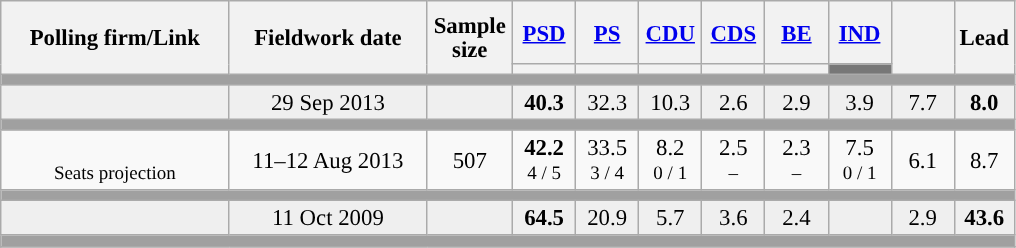<table class="wikitable collapsible sortable" style="text-align:center; font-size:95%; line-height:16px;">
<tr style="height:42px;">
<th style="width:145px;" rowspan="2">Polling firm/Link</th>
<th style="width:125px;" rowspan="2">Fieldwork date</th>
<th class="unsortable" style="width:50px;" rowspan="2">Sample size</th>
<th class="unsortable" style="width:35px;"><a href='#'>PSD</a></th>
<th class="unsortable" style="width:35px;"><a href='#'>PS</a></th>
<th class="unsortable" style="width:35px;"><a href='#'>CDU</a></th>
<th class="unsortable" style="width:35px;"><a href='#'>CDS</a></th>
<th class="unsortable" style="width:35px;"><a href='#'>BE</a></th>
<th class="unsortable" style="width:35px;"><a href='#'>IND</a></th>
<th class="unsortable" style="width:35px;" rowspan="2"></th>
<th class="unsortable" style="width:30px;" rowspan="2">Lead</th>
</tr>
<tr>
<th class="unsortable" style="color:inherit;background:"></th>
<th class="unsortable" style="color:inherit;background:"></th>
<th class="unsortable" style="color:inherit;background:"></th>
<th class="unsortable" style="color:inherit;background:"></th>
<th class="unsortable" style="color:inherit;background:"></th>
<th class="unsortable" style="color:inherit;background:#777777;"></th>
</tr>
<tr>
<td colspan="13" style="background:#A0A0A0"></td>
</tr>
<tr style="background:#EFEFEF;">
<td><strong></strong></td>
<td data-sort-value="2019-10-06">29 Sep 2013</td>
<td></td>
<td><strong>40.3</strong><br></td>
<td>32.3<br></td>
<td>10.3<br></td>
<td>2.6<br></td>
<td>2.9<br></td>
<td>3.9<br></td>
<td>7.7</td>
<td style="background:"><strong>8.0</strong></td>
</tr>
<tr>
<td colspan="13" style="background:#A0A0A0"></td>
</tr>
<tr>
<td align="center"><br><small>Seats projection</small></td>
<td align="center">11–12 Aug 2013</td>
<td>507</td>
<td align="center" ><strong>42.2</strong><br><small>4 / 5 </small></td>
<td align="center">33.5<br><small>3 / 4 </small></td>
<td align="center">8.2<br><small>0 / 1 </small></td>
<td align="center">2.5<br><small> – </small></td>
<td align="center">2.3<br><small> – </small></td>
<td align="center">7.5<br><small>0 / 1 </small></td>
<td align="center">6.1</td>
<td style="background:">8.7</td>
</tr>
<tr>
<td colspan="13" style="background:#A0A0A0"></td>
</tr>
<tr style="background:#EFEFEF;">
<td><strong></strong></td>
<td data-sort-value="2019-10-06">11 Oct 2009</td>
<td></td>
<td><strong>64.5</strong><br></td>
<td>20.9<br></td>
<td>5.7<br></td>
<td>3.6<br></td>
<td>2.4<br></td>
<td></td>
<td>2.9</td>
<td style="background:"><strong>43.6</strong></td>
</tr>
<tr>
<td colspan="13" style="background:#A0A0A0"></td>
</tr>
<tr>
</tr>
</table>
